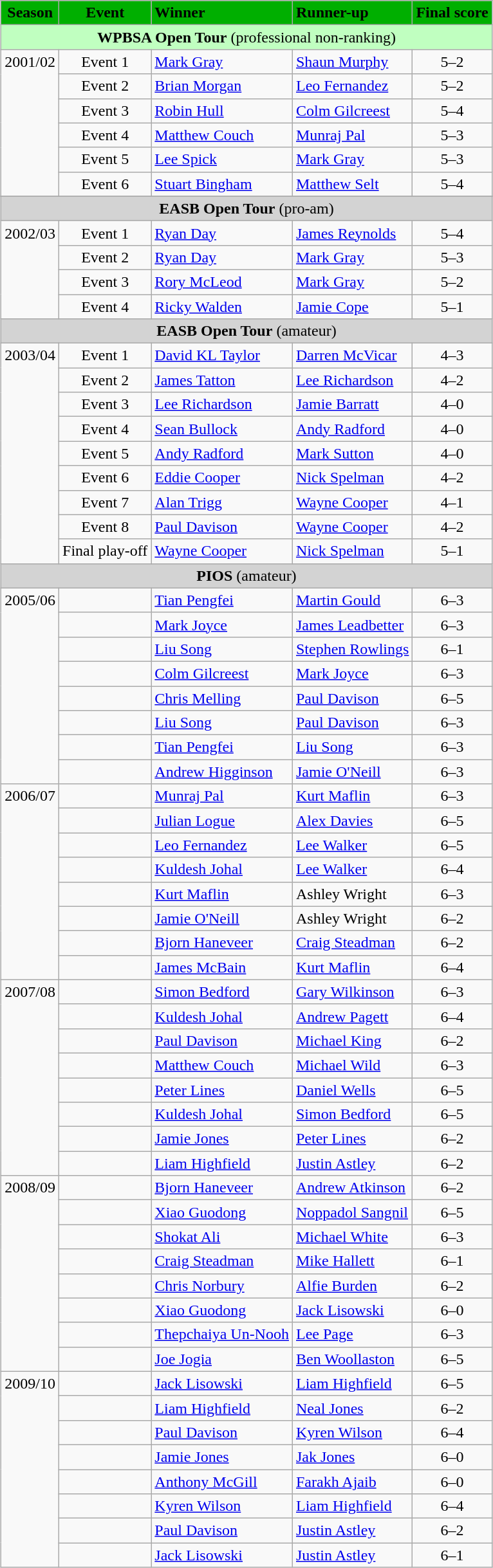<table class="wikitable" style="margin: auto">
<tr>
<th style="text-align: center; background-color: #00af00">Season</th>
<th style="text-align: center; background-color: #00af00">Event</th>
<th style="text-align: left; background-color: #00af00">Winner</th>
<th style="text-align: left; background-color: #00af00">Runner-up</th>
<th style="text-align: left; background-color: #00af00">Final score</th>
</tr>
<tr>
<td colspan=5 style="text-align: center; background-color: #c0ffc0"><strong>WPBSA Open Tour</strong> (professional non-ranking)</td>
</tr>
<tr valign=top>
<td rowspan=6>2001/02</td>
<td style="text-align: center">Event 1</td>
<td> <a href='#'>Mark Gray</a></td>
<td> <a href='#'>Shaun Murphy</a></td>
<td style="text-align: center">5–2</td>
</tr>
<tr>
<td style="text-align: center">Event 2</td>
<td> <a href='#'>Brian Morgan</a></td>
<td> <a href='#'>Leo Fernandez</a></td>
<td style="text-align: center">5–2</td>
</tr>
<tr>
<td style="text-align: center">Event 3</td>
<td> <a href='#'>Robin Hull</a></td>
<td> <a href='#'>Colm Gilcreest</a></td>
<td style="text-align: center">5–4</td>
</tr>
<tr>
<td style="text-align: center">Event 4</td>
<td> <a href='#'>Matthew Couch</a></td>
<td> <a href='#'>Munraj Pal</a></td>
<td style="text-align: center">5–3</td>
</tr>
<tr>
<td style="text-align: center">Event 5</td>
<td> <a href='#'>Lee Spick</a></td>
<td> <a href='#'>Mark Gray</a></td>
<td style="text-align: center">5–3</td>
</tr>
<tr>
<td style="text-align: center">Event 6</td>
<td> <a href='#'>Stuart Bingham</a></td>
<td> <a href='#'>Matthew Selt</a></td>
<td style="text-align: center">5–4</td>
</tr>
<tr valign=top>
</tr>
<tr>
<td colspan=5 style="text-align: center; background-color:lightgrey"><strong>EASB Open Tour</strong> (pro-am)</td>
</tr>
<tr valign=top>
<td rowspan=4>2002/03</td>
<td style="text-align: center">Event 1</td>
<td> <a href='#'>Ryan Day</a></td>
<td> <a href='#'>James Reynolds</a></td>
<td style="text-align: center">5–4</td>
</tr>
<tr>
<td style="text-align: center">Event 2</td>
<td> <a href='#'>Ryan Day</a></td>
<td> <a href='#'>Mark Gray</a></td>
<td style="text-align: center">5–3</td>
</tr>
<tr>
<td style="text-align: center">Event 3</td>
<td> <a href='#'>Rory McLeod</a></td>
<td> <a href='#'>Mark Gray</a></td>
<td style="text-align: center">5–2</td>
</tr>
<tr>
<td style="text-align: center">Event 4</td>
<td> <a href='#'>Ricky Walden</a></td>
<td> <a href='#'>Jamie Cope</a></td>
<td style="text-align: center">5–1</td>
</tr>
<tr>
<td colspan=5 style="text-align: center; background-color:lightgrey"><strong>EASB Open Tour</strong> (amateur)</td>
</tr>
<tr valign=top>
<td rowspan=9>2003/04</td>
<td style="text-align: center">Event 1</td>
<td> <a href='#'>David KL Taylor</a></td>
<td> <a href='#'>Darren McVicar</a></td>
<td style="text-align: center">4–3</td>
</tr>
<tr>
<td style="text-align: center">Event 2</td>
<td> <a href='#'>James Tatton</a></td>
<td> <a href='#'>Lee Richardson</a></td>
<td style="text-align: center">4–2</td>
</tr>
<tr>
<td style="text-align: center">Event 3</td>
<td> <a href='#'>Lee Richardson</a></td>
<td> <a href='#'>Jamie Barratt</a></td>
<td style="text-align: center">4–0</td>
</tr>
<tr>
<td style="text-align: center">Event 4</td>
<td> <a href='#'>Sean Bullock</a></td>
<td> <a href='#'>Andy Radford</a></td>
<td style="text-align: center">4–0</td>
</tr>
<tr>
<td style="text-align: center">Event 5</td>
<td> <a href='#'>Andy Radford</a></td>
<td> <a href='#'>Mark Sutton</a></td>
<td style="text-align: center">4–0</td>
</tr>
<tr>
<td style="text-align: center">Event 6</td>
<td> <a href='#'>Eddie Cooper</a></td>
<td> <a href='#'>Nick Spelman</a></td>
<td style="text-align: center">4–2</td>
</tr>
<tr>
<td style="text-align: center">Event 7</td>
<td> <a href='#'>Alan Trigg</a></td>
<td> <a href='#'>Wayne Cooper</a></td>
<td style="text-align: center">4–1</td>
</tr>
<tr>
<td style="text-align: center">Event 8</td>
<td> <a href='#'>Paul Davison</a></td>
<td> <a href='#'>Wayne Cooper</a></td>
<td style="text-align: center">4–2</td>
</tr>
<tr>
<td style="text-align: center">Final play-off</td>
<td> <a href='#'>Wayne Cooper</a></td>
<td> <a href='#'>Nick Spelman</a></td>
<td style="text-align: center">5–1</td>
</tr>
<tr>
<td colspan=5 style="text-align: center; background-color:lightgrey"><strong>PIOS</strong> (amateur)</td>
</tr>
<tr valign=top>
<td rowspan=8>2005/06</td>
<td style="text-align: center"></td>
<td> <a href='#'>Tian Pengfei</a></td>
<td> <a href='#'>Martin Gould</a></td>
<td style="text-align: center">6–3</td>
</tr>
<tr>
<td style="text-align: center"></td>
<td> <a href='#'>Mark Joyce</a></td>
<td> <a href='#'>James Leadbetter</a></td>
<td style="text-align: center">6–3</td>
</tr>
<tr>
<td style="text-align: center"></td>
<td> <a href='#'>Liu Song</a></td>
<td> <a href='#'>Stephen Rowlings</a></td>
<td style="text-align: center">6–1</td>
</tr>
<tr>
<td style="text-align: center"></td>
<td> <a href='#'>Colm Gilcreest</a></td>
<td> <a href='#'>Mark Joyce</a></td>
<td style="text-align: center">6–3</td>
</tr>
<tr>
<td style="text-align: center"></td>
<td> <a href='#'>Chris Melling</a></td>
<td> <a href='#'>Paul Davison</a></td>
<td style="text-align: center">6–5</td>
</tr>
<tr>
<td style="text-align: center"></td>
<td> <a href='#'>Liu Song</a></td>
<td> <a href='#'>Paul Davison</a></td>
<td style="text-align: center">6–3</td>
</tr>
<tr>
<td style="text-align: center"></td>
<td> <a href='#'>Tian Pengfei</a></td>
<td> <a href='#'>Liu Song</a></td>
<td style="text-align: center">6–3</td>
</tr>
<tr>
<td style="text-align: center"></td>
<td> <a href='#'>Andrew Higginson</a></td>
<td> <a href='#'>Jamie O'Neill</a></td>
<td style="text-align: center">6–3</td>
</tr>
<tr valign=top>
<td rowspan=8>2006/07</td>
<td style="text-align: center"></td>
<td> <a href='#'>Munraj Pal</a></td>
<td> <a href='#'>Kurt Maflin</a></td>
<td style="text-align: center">6–3</td>
</tr>
<tr>
<td style="text-align: center"></td>
<td> <a href='#'>Julian Logue</a></td>
<td> <a href='#'>Alex Davies</a></td>
<td style="text-align: center">6–5</td>
</tr>
<tr>
<td style="text-align: center"></td>
<td> <a href='#'>Leo Fernandez</a></td>
<td> <a href='#'>Lee Walker</a></td>
<td style="text-align: center">6–5</td>
</tr>
<tr>
<td style="text-align: center"></td>
<td> <a href='#'>Kuldesh Johal</a></td>
<td> <a href='#'>Lee Walker</a></td>
<td style="text-align: center">6–4</td>
</tr>
<tr>
<td style="text-align: center"></td>
<td> <a href='#'>Kurt Maflin</a></td>
<td> Ashley Wright</td>
<td style="text-align: center">6–3</td>
</tr>
<tr>
<td style="text-align: center"></td>
<td> <a href='#'>Jamie O'Neill</a></td>
<td> Ashley Wright</td>
<td style="text-align: center">6–2</td>
</tr>
<tr>
<td style="text-align: center"></td>
<td> <a href='#'>Bjorn Haneveer</a></td>
<td> <a href='#'>Craig Steadman</a></td>
<td style="text-align: center">6–2</td>
</tr>
<tr>
<td style="text-align: center"></td>
<td> <a href='#'>James McBain</a></td>
<td> <a href='#'>Kurt Maflin</a></td>
<td style="text-align: center">6–4</td>
</tr>
<tr valign=top>
<td rowspan=8>2007/08</td>
<td style="text-align: center"></td>
<td> <a href='#'>Simon Bedford</a></td>
<td> <a href='#'>Gary Wilkinson</a></td>
<td style="text-align: center">6–3</td>
</tr>
<tr>
<td style="text-align: center"></td>
<td> <a href='#'>Kuldesh Johal</a></td>
<td> <a href='#'>Andrew Pagett</a></td>
<td style="text-align: center">6–4</td>
</tr>
<tr>
<td style="text-align: center"></td>
<td> <a href='#'>Paul Davison</a></td>
<td> <a href='#'>Michael King</a></td>
<td style="text-align: center">6–2</td>
</tr>
<tr>
<td style="text-align: center"></td>
<td> <a href='#'>Matthew Couch</a></td>
<td> <a href='#'>Michael Wild</a></td>
<td style="text-align: center">6–3</td>
</tr>
<tr>
<td style="text-align: center"></td>
<td> <a href='#'>Peter Lines</a></td>
<td> <a href='#'>Daniel Wells</a></td>
<td style="text-align: center">6–5</td>
</tr>
<tr>
<td style="text-align: center"></td>
<td> <a href='#'>Kuldesh Johal</a></td>
<td> <a href='#'>Simon Bedford</a></td>
<td style="text-align: center">6–5</td>
</tr>
<tr>
<td style="text-align: center"></td>
<td> <a href='#'>Jamie Jones</a></td>
<td> <a href='#'>Peter Lines</a></td>
<td style="text-align: center">6–2</td>
</tr>
<tr>
<td style="text-align: center"></td>
<td> <a href='#'>Liam Highfield</a></td>
<td> <a href='#'>Justin Astley</a></td>
<td style="text-align: center">6–2</td>
</tr>
<tr valign=top>
<td rowspan=8>2008/09</td>
<td style="text-align: center"></td>
<td> <a href='#'>Bjorn Haneveer</a></td>
<td> <a href='#'>Andrew Atkinson</a></td>
<td style="text-align: center">6–2</td>
</tr>
<tr>
<td style="text-align: center"></td>
<td> <a href='#'>Xiao Guodong</a></td>
<td> <a href='#'>Noppadol Sangnil</a></td>
<td style="text-align: center">6–5</td>
</tr>
<tr>
<td style="text-align: center"></td>
<td> <a href='#'>Shokat Ali</a></td>
<td> <a href='#'>Michael White</a></td>
<td style="text-align: center">6–3</td>
</tr>
<tr>
<td style="text-align: center"></td>
<td> <a href='#'>Craig Steadman</a></td>
<td> <a href='#'>Mike Hallett</a></td>
<td style="text-align: center">6–1</td>
</tr>
<tr>
<td style="text-align: center"></td>
<td> <a href='#'>Chris Norbury</a></td>
<td> <a href='#'>Alfie Burden</a></td>
<td style="text-align: center">6–2</td>
</tr>
<tr>
<td style="text-align: center"></td>
<td> <a href='#'>Xiao Guodong</a></td>
<td> <a href='#'>Jack Lisowski</a></td>
<td style="text-align: center">6–0</td>
</tr>
<tr>
<td style="text-align: center"></td>
<td> <a href='#'>Thepchaiya Un-Nooh</a></td>
<td> <a href='#'>Lee Page</a></td>
<td style="text-align: center">6–3</td>
</tr>
<tr>
<td style="text-align: center"></td>
<td> <a href='#'>Joe Jogia</a></td>
<td> <a href='#'>Ben Woollaston</a></td>
<td style="text-align: center">6–5</td>
</tr>
<tr valign=top>
<td rowspan=8>2009/10</td>
<td style="text-align: center"></td>
<td> <a href='#'>Jack Lisowski</a></td>
<td> <a href='#'>Liam Highfield</a></td>
<td style="text-align: center">6–5</td>
</tr>
<tr>
<td style="text-align: center"></td>
<td> <a href='#'>Liam Highfield</a></td>
<td> <a href='#'>Neal Jones</a></td>
<td style="text-align: center">6–2</td>
</tr>
<tr>
<td style="text-align: center"></td>
<td> <a href='#'>Paul Davison</a></td>
<td> <a href='#'>Kyren Wilson</a></td>
<td style="text-align: center">6–4</td>
</tr>
<tr>
<td style="text-align: center"></td>
<td> <a href='#'>Jamie Jones</a></td>
<td> <a href='#'>Jak Jones</a></td>
<td style="text-align: center">6–0</td>
</tr>
<tr>
<td style="text-align: center"></td>
<td> <a href='#'>Anthony McGill</a></td>
<td> <a href='#'>Farakh Ajaib</a></td>
<td style="text-align: center">6–0</td>
</tr>
<tr>
<td style="text-align: center"></td>
<td> <a href='#'>Kyren Wilson</a></td>
<td> <a href='#'>Liam Highfield</a></td>
<td style="text-align: center">6–4</td>
</tr>
<tr>
<td style="text-align: center"></td>
<td> <a href='#'>Paul Davison</a></td>
<td> <a href='#'>Justin Astley</a></td>
<td style="text-align: center">6–2</td>
</tr>
<tr>
<td style="text-align: center"></td>
<td> <a href='#'>Jack Lisowski</a></td>
<td> <a href='#'>Justin Astley</a></td>
<td style="text-align: center">6–1</td>
</tr>
</table>
